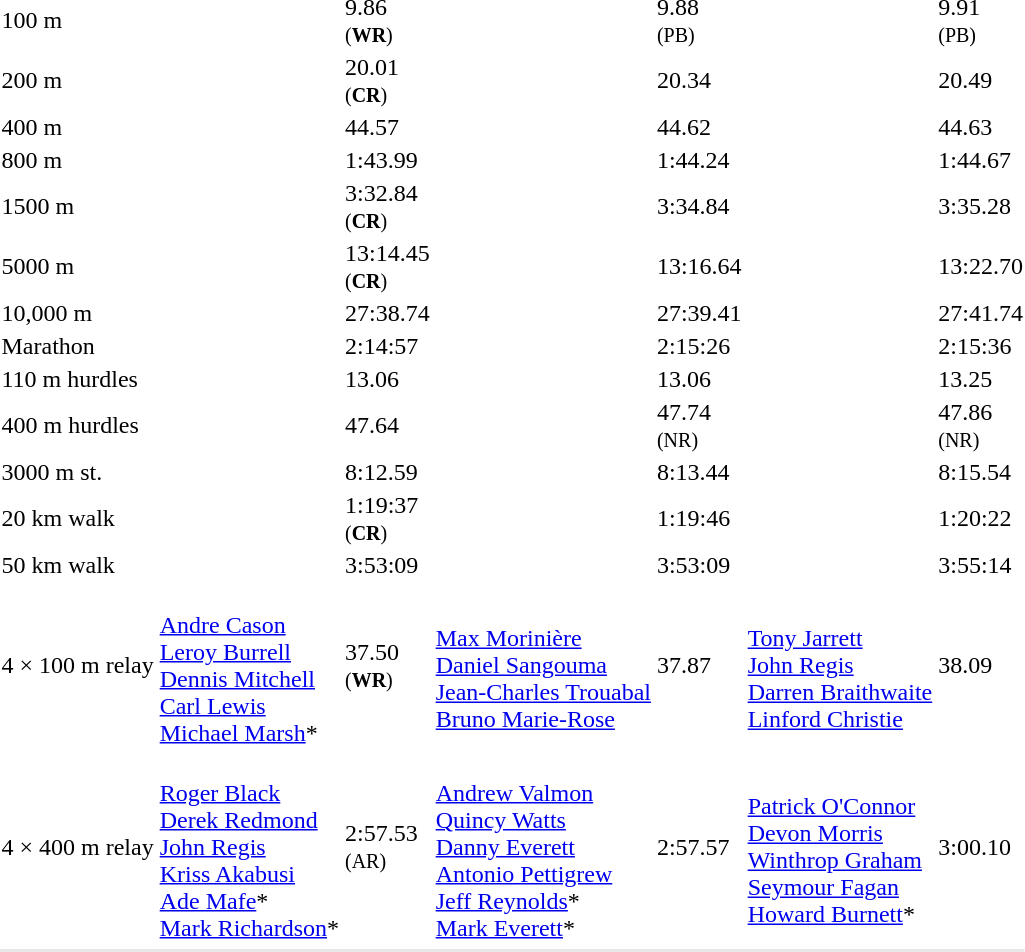<table>
<tr>
<td>100 m<br></td>
<td></td>
<td>9.86<br><small>(<strong>WR</strong>)</small></td>
<td></td>
<td>9.88<br><small>(PB)</small></td>
<td></td>
<td>9.91<br><small>(PB)</small></td>
</tr>
<tr>
<td>200 m<br></td>
<td></td>
<td>20.01<br><small>(<strong>CR</strong>)</small></td>
<td></td>
<td>20.34</td>
<td></td>
<td>20.49</td>
</tr>
<tr>
<td>400 m<br></td>
<td></td>
<td>44.57</td>
<td></td>
<td>44.62</td>
<td></td>
<td>44.63</td>
</tr>
<tr>
<td>800 m<br></td>
<td></td>
<td>1:43.99</td>
<td></td>
<td>1:44.24</td>
<td></td>
<td>1:44.67</td>
</tr>
<tr>
<td>1500 m<br></td>
<td></td>
<td>3:32.84<br><small>(<strong>CR</strong>)</small></td>
<td></td>
<td>3:34.84</td>
<td></td>
<td>3:35.28</td>
</tr>
<tr>
<td>5000 m<br></td>
<td></td>
<td>13:14.45<br><small>(<strong>CR</strong>)</small></td>
<td></td>
<td>13:16.64</td>
<td></td>
<td>13:22.70</td>
</tr>
<tr>
<td>10,000 m<br></td>
<td></td>
<td>27:38.74</td>
<td></td>
<td>27:39.41</td>
<td></td>
<td>27:41.74</td>
</tr>
<tr>
<td>Marathon<br></td>
<td></td>
<td>2:14:57</td>
<td></td>
<td>2:15:26</td>
<td></td>
<td>2:15:36</td>
</tr>
<tr>
<td>110 m hurdles<br></td>
<td></td>
<td>13.06</td>
<td></td>
<td>13.06</td>
<td></td>
<td>13.25</td>
</tr>
<tr>
<td>400 m hurdles<br></td>
<td></td>
<td>47.64</td>
<td></td>
<td>47.74<br><small>(NR)</small></td>
<td></td>
<td>47.86<br><small>(NR)</small></td>
</tr>
<tr>
<td>3000 m st.<br></td>
<td></td>
<td>8:12.59</td>
<td></td>
<td>8:13.44</td>
<td></td>
<td>8:15.54</td>
</tr>
<tr>
<td>20 km walk<br></td>
<td></td>
<td>1:19:37<br><small>(<strong>CR</strong>)</small></td>
<td></td>
<td>1:19:46</td>
<td></td>
<td>1:20:22</td>
</tr>
<tr>
<td>50 km walk<br></td>
<td></td>
<td>3:53:09</td>
<td></td>
<td>3:53:09</td>
<td></td>
<td>3:55:14</td>
</tr>
<tr>
<td>4 × 100 m relay<br></td>
<td><br><a href='#'>Andre Cason</a><br><a href='#'>Leroy Burrell</a><br><a href='#'>Dennis Mitchell</a><br><a href='#'>Carl Lewis</a><br><a href='#'>Michael Marsh</a>*</td>
<td>37.50<br><small>(<strong>WR</strong>)</small></td>
<td><br><a href='#'>Max Morinière</a><br><a href='#'>Daniel Sangouma</a><br><a href='#'>Jean-Charles Trouabal</a><br><a href='#'>Bruno Marie-Rose</a></td>
<td>37.87</td>
<td><br><a href='#'>Tony Jarrett</a><br><a href='#'>John Regis</a><br><a href='#'>Darren Braithwaite</a><br><a href='#'>Linford Christie</a></td>
<td>38.09</td>
</tr>
<tr>
<td>4 × 400 m relay<br></td>
<td><br><a href='#'>Roger Black</a><br><a href='#'>Derek Redmond</a><br><a href='#'>John Regis</a><br><a href='#'>Kriss Akabusi</a><br><a href='#'>Ade Mafe</a>*<br><a href='#'>Mark Richardson</a>*</td>
<td>2:57.53<br><small>(AR)</small></td>
<td><br><a href='#'>Andrew Valmon</a><br><a href='#'>Quincy Watts</a><br><a href='#'>Danny Everett</a><br><a href='#'>Antonio Pettigrew</a><br><a href='#'>Jeff Reynolds</a>*<br><a href='#'>Mark Everett</a>*</td>
<td>2:57.57</td>
<td><br><a href='#'>Patrick O'Connor</a><br><a href='#'>Devon Morris</a><br><a href='#'>Winthrop Graham</a><br><a href='#'>Seymour Fagan</a><br><a href='#'>Howard Burnett</a>*</td>
<td>3:00.10</td>
</tr>
<tr>
</tr>
<tr bgcolor= e8e8e8>
<td colspan=7></td>
</tr>
</table>
